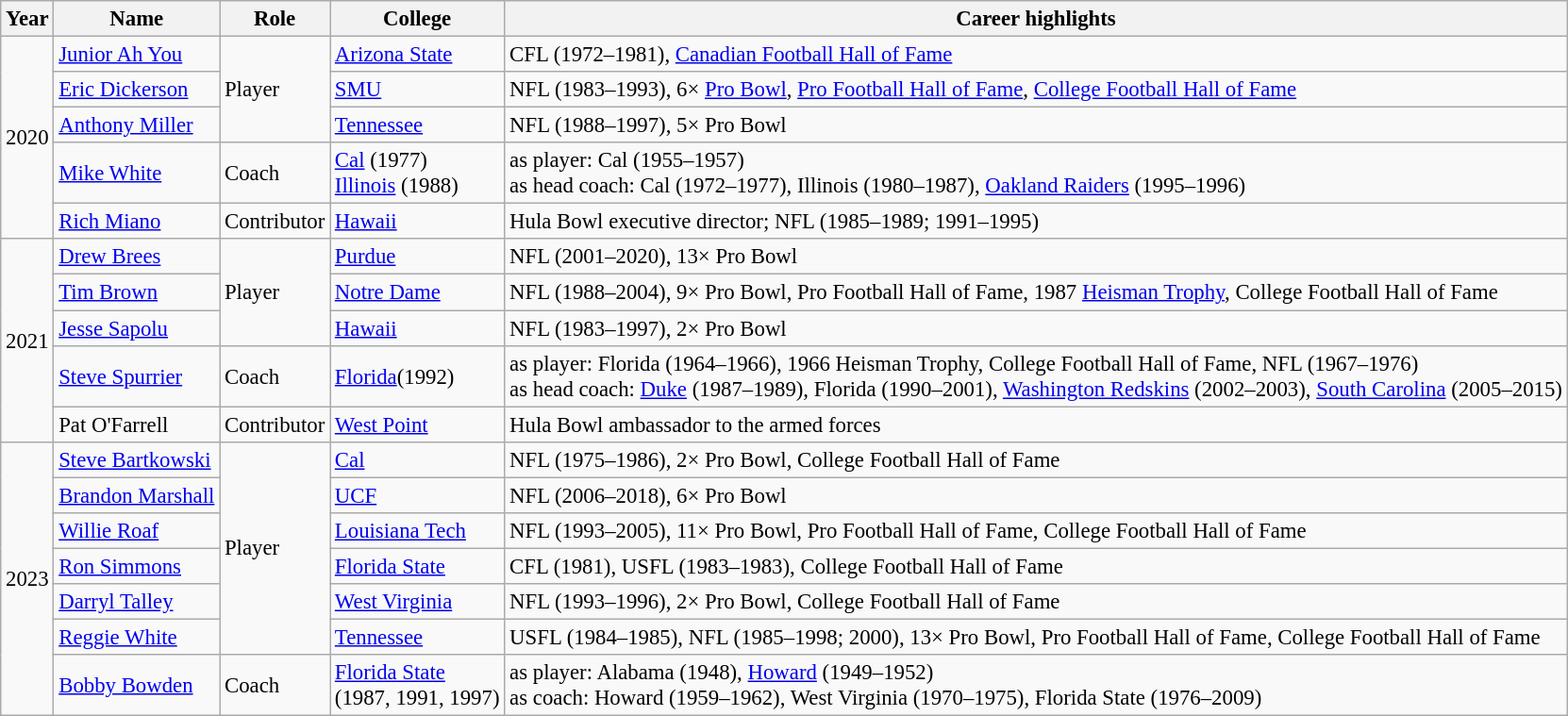<table class="wikitable" style="text-align:left; font-size: 95%;">
<tr>
<th>Year</th>
<th>Name</th>
<th>Role</th>
<th>College</th>
<th>Career highlights</th>
</tr>
<tr>
<td rowspan=5>2020</td>
<td><a href='#'>Junior Ah You</a></td>
<td rowspan=3>Player</td>
<td><a href='#'>Arizona State</a></td>
<td>CFL (1972–1981), <a href='#'>Canadian Football Hall of Fame</a></td>
</tr>
<tr>
<td><a href='#'>Eric Dickerson</a></td>
<td><a href='#'>SMU</a></td>
<td>NFL (1983–1993), 6× <a href='#'>Pro Bowl</a>, <a href='#'>Pro Football Hall of Fame</a>, <a href='#'>College Football Hall of Fame</a></td>
</tr>
<tr>
<td><a href='#'>Anthony Miller</a></td>
<td><a href='#'>Tennessee</a></td>
<td>NFL (1988–1997), 5× Pro Bowl</td>
</tr>
<tr>
<td><a href='#'>Mike White</a></td>
<td>Coach</td>
<td><a href='#'>Cal</a> (1977)<br><a href='#'>Illinois</a> (1988)</td>
<td>as player: Cal (1955–1957)<br>as head coach: Cal (1972–1977), Illinois (1980–1987), <a href='#'>Oakland Raiders</a> (1995–1996)</td>
</tr>
<tr>
<td><a href='#'>Rich Miano</a></td>
<td>Contributor</td>
<td><a href='#'>Hawaii</a></td>
<td>Hula Bowl executive director; NFL (1985–1989; 1991–1995)</td>
</tr>
<tr>
<td rowspan=5>2021</td>
<td><a href='#'>Drew Brees</a></td>
<td rowspan=3>Player</td>
<td><a href='#'>Purdue</a></td>
<td>NFL (2001–2020), 13× Pro Bowl</td>
</tr>
<tr>
<td><a href='#'>Tim Brown</a></td>
<td><a href='#'>Notre Dame</a></td>
<td>NFL (1988–2004), 9× Pro Bowl, Pro Football Hall of Fame, 1987 <a href='#'>Heisman Trophy</a>, College Football Hall of Fame</td>
</tr>
<tr>
<td><a href='#'>Jesse Sapolu</a></td>
<td><a href='#'>Hawaii</a></td>
<td>NFL (1983–1997), 2× Pro Bowl</td>
</tr>
<tr>
<td><a href='#'>Steve Spurrier</a></td>
<td>Coach</td>
<td><a href='#'>Florida</a>(1992)</td>
<td>as player: Florida (1964–1966), 1966 Heisman Trophy, College Football Hall of Fame, NFL (1967–1976)<br>as head coach: <a href='#'>Duke</a> (1987–1989), Florida (1990–2001), <a href='#'>Washington Redskins</a> (2002–2003), <a href='#'>South Carolina</a> (2005–2015)</td>
</tr>
<tr>
<td>Pat O'Farrell</td>
<td>Contributor</td>
<td><a href='#'>West Point</a></td>
<td>Hula Bowl ambassador to the armed forces</td>
</tr>
<tr>
<td rowspan=7>2023</td>
<td><a href='#'>Steve Bartkowski</a></td>
<td rowspan=6>Player</td>
<td><a href='#'>Cal</a></td>
<td>NFL (1975–1986), 2× Pro Bowl, College Football Hall of Fame</td>
</tr>
<tr>
<td><a href='#'>Brandon Marshall</a></td>
<td><a href='#'>UCF</a></td>
<td>NFL (2006–2018), 6× Pro Bowl</td>
</tr>
<tr>
<td><a href='#'>Willie Roaf</a></td>
<td><a href='#'>Louisiana Tech</a></td>
<td>NFL (1993–2005), 11× Pro Bowl, Pro Football Hall of Fame, College Football Hall of Fame</td>
</tr>
<tr>
<td><a href='#'>Ron Simmons</a></td>
<td><a href='#'>Florida State</a></td>
<td>CFL (1981), USFL (1983–1983), College Football Hall of Fame</td>
</tr>
<tr>
<td><a href='#'>Darryl Talley</a></td>
<td><a href='#'>West Virginia</a></td>
<td>NFL (1993–1996), 2× Pro Bowl, College Football Hall of Fame</td>
</tr>
<tr>
<td><a href='#'>Reggie White</a></td>
<td><a href='#'>Tennessee</a></td>
<td>USFL (1984–1985), NFL (1985–1998; 2000), 13× Pro Bowl, Pro Football Hall of Fame, College Football Hall of Fame</td>
</tr>
<tr>
<td><a href='#'>Bobby Bowden</a></td>
<td>Coach</td>
<td><a href='#'>Florida State</a><br>(1987, 1991, 1997)</td>
<td>as player: Alabama (1948), <a href='#'>Howard</a> (1949–1952)<br>as coach: Howard (1959–1962), West Virginia (1970–1975), Florida State (1976–2009)</td>
</tr>
</table>
